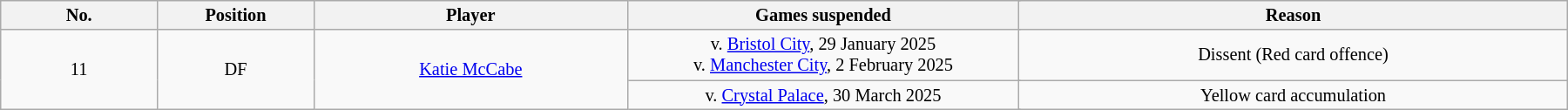<table class="wikitable sortable" style="width:100%; text-align:center; font-size:85%; text-align:centre; max-width: 1200px">
<tr>
<th width="10%">No.</th>
<th width="10%">Position</th>
<th>Player</th>
<th colspan="2" width="25%">Games suspended</th>
<th width="35%">Reason</th>
</tr>
<tr>
<td rowspan="2">11</td>
<td rowspan="2">DF</td>
<td rowspan="2"> <a href='#'>Katie McCabe</a></td>
<td colspan="2">v. <a href='#'>Bristol City</a>, 29 January 2025 <br> v. <a href='#'>Manchester City</a>, 2 February 2025</td>
<td>Dissent (Red card offence)</td>
</tr>
<tr>
<td colspan="2">v. <a href='#'>Crystal Palace</a>, 30 March 2025</td>
<td>Yellow card accumulation</td>
</tr>
</table>
